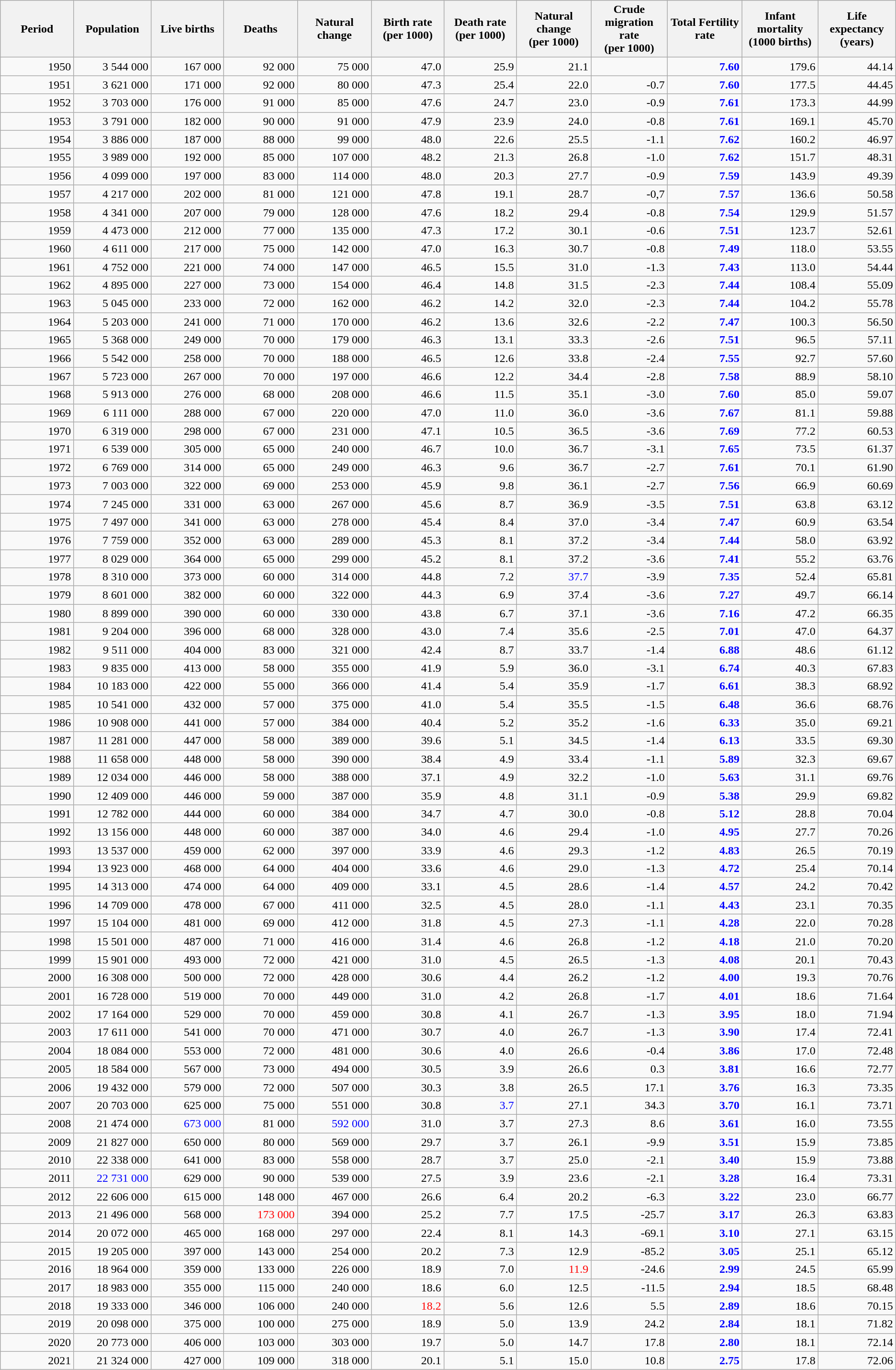<table class="wikitable sortable" style="text-align:right">
<tr>
<th style="width:80pt;">Period</th>
<th style="width:80pt;">Population</th>
<th style="width:80pt;">Live births</th>
<th style="width:80pt;">Deaths</th>
<th style="width:80pt;">Natural change</th>
<th style="width:80pt;">Birth rate <br>(per 1000)</th>
<th style="width:80pt;">Death rate <br>(per 1000)</th>
<th style="width:80pt;">Natural change  <br>(per 1000)</th>
<th style="width:80pt;">Crude migration rate  <br>(per 1000)</th>
<th style="width:80pt;">Total Fertility rate</th>
<th style="width:80pt;">Infant mortality (1000 births)</th>
<th style="width:80pt;">Life expectancy (years)</th>
</tr>
<tr>
<td>1950</td>
<td>3 544 000</td>
<td>167 000</td>
<td>92 000</td>
<td>75 000</td>
<td>47.0</td>
<td>25.9</td>
<td>21.1</td>
<td></td>
<td style="text-align:right; color:blue;"><strong>7.60</strong></td>
<td>179.6</td>
<td>44.14</td>
</tr>
<tr>
<td>1951</td>
<td>3 621 000</td>
<td>171 000</td>
<td>92 000</td>
<td>80 000</td>
<td>47.3</td>
<td>25.4</td>
<td>22.0</td>
<td>-0.7</td>
<td style="text-align:right; color:blue;"><strong>7.60</strong></td>
<td>177.5</td>
<td>44.45</td>
</tr>
<tr>
<td>1952</td>
<td>3 703 000</td>
<td>176 000</td>
<td>91 000</td>
<td>85 000</td>
<td>47.6</td>
<td>24.7</td>
<td>23.0</td>
<td>-0.9</td>
<td style="text-align:right; color:blue;"><strong>7.61</strong></td>
<td>173.3</td>
<td>44.99</td>
</tr>
<tr>
<td>1953</td>
<td>3 791 000</td>
<td>182 000</td>
<td>90 000</td>
<td>91 000</td>
<td>47.9</td>
<td>23.9</td>
<td>24.0</td>
<td>-0.8</td>
<td style="text-align:right; color:blue;"><strong>7.61</strong></td>
<td>169.1</td>
<td>45.70</td>
</tr>
<tr>
<td>1954</td>
<td>3 886 000</td>
<td>187 000</td>
<td>88 000</td>
<td>99 000</td>
<td>48.0</td>
<td>22.6</td>
<td>25.5</td>
<td>-1.1</td>
<td style="text-align:right; color:blue;"><strong>7.62</strong></td>
<td>160.2</td>
<td>46.97</td>
</tr>
<tr>
<td>1955</td>
<td>3 989 000</td>
<td>192 000</td>
<td>85 000</td>
<td>107 000</td>
<td>48.2</td>
<td>21.3</td>
<td>26.8</td>
<td>-1.0</td>
<td style="text-align:right; color:blue;"><strong>7.62</strong></td>
<td>151.7</td>
<td>48.31</td>
</tr>
<tr>
<td>1956</td>
<td>4 099 000</td>
<td>197 000</td>
<td>83 000</td>
<td>114 000</td>
<td>48.0</td>
<td>20.3</td>
<td>27.7</td>
<td>-0.9</td>
<td style="text-align:right; color:blue;"><strong>7.59</strong></td>
<td>143.9</td>
<td>49.39</td>
</tr>
<tr>
<td>1957</td>
<td>4 217 000</td>
<td>202 000</td>
<td>81 000</td>
<td>121 000</td>
<td>47.8</td>
<td>19.1</td>
<td>28.7</td>
<td>-0,7</td>
<td style="text-align:right; color:blue;"><strong>7.57</strong></td>
<td>136.6</td>
<td>50.58</td>
</tr>
<tr>
<td>1958</td>
<td>4 341 000</td>
<td>207 000</td>
<td>79 000</td>
<td>128 000</td>
<td>47.6</td>
<td>18.2</td>
<td>29.4</td>
<td>-0.8</td>
<td style="text-align:right; color:blue;"><strong>7.54</strong></td>
<td>129.9</td>
<td>51.57</td>
</tr>
<tr>
<td>1959</td>
<td>4 473 000</td>
<td>212 000</td>
<td>77 000</td>
<td>135 000</td>
<td>47.3</td>
<td>17.2</td>
<td>30.1</td>
<td>-0.6</td>
<td style="text-align:right; color:blue;"><strong>7.51</strong></td>
<td>123.7</td>
<td>52.61</td>
</tr>
<tr>
<td>1960</td>
<td>4 611 000</td>
<td>217 000</td>
<td>75 000</td>
<td>142 000</td>
<td>47.0</td>
<td>16.3</td>
<td>30.7</td>
<td>-0.8</td>
<td style="text-align:right; color:blue;"><strong>7.49</strong></td>
<td>118.0</td>
<td>53.55</td>
</tr>
<tr>
<td>1961</td>
<td>4 752 000</td>
<td>221 000</td>
<td>74 000</td>
<td>147 000</td>
<td>46.5</td>
<td>15.5</td>
<td>31.0</td>
<td>-1.3</td>
<td style="text-align:right; color:blue;"><strong>7.43</strong></td>
<td>113.0</td>
<td>54.44</td>
</tr>
<tr>
<td>1962</td>
<td>4 895 000</td>
<td>227 000</td>
<td>73 000</td>
<td>154 000</td>
<td>46.4</td>
<td>14.8</td>
<td>31.5</td>
<td>-2.3</td>
<td style="text-align:right; color:blue;"><strong>7.44</strong></td>
<td>108.4</td>
<td>55.09</td>
</tr>
<tr>
<td>1963</td>
<td>5 045 000</td>
<td>233 000</td>
<td>72 000</td>
<td>162 000</td>
<td>46.2</td>
<td>14.2</td>
<td>32.0</td>
<td>-2.3</td>
<td style="text-align:right; color:blue;"><strong>7.44</strong></td>
<td>104.2</td>
<td>55.78</td>
</tr>
<tr>
<td>1964</td>
<td>5 203 000</td>
<td>241 000</td>
<td>71 000</td>
<td>170 000</td>
<td>46.2</td>
<td>13.6</td>
<td>32.6</td>
<td>-2.2</td>
<td style="text-align:right; color:blue;"><strong>7.47</strong></td>
<td>100.3</td>
<td>56.50</td>
</tr>
<tr>
<td>1965</td>
<td>5 368 000</td>
<td>249 000</td>
<td>70 000</td>
<td>179 000</td>
<td>46.3</td>
<td>13.1</td>
<td>33.3</td>
<td>-2.6</td>
<td style="text-align:right; color:blue;"><strong>7.51</strong></td>
<td>96.5</td>
<td>57.11</td>
</tr>
<tr>
<td>1966</td>
<td>5 542 000</td>
<td>258 000</td>
<td>70 000</td>
<td>188 000</td>
<td>46.5</td>
<td>12.6</td>
<td>33.8</td>
<td>-2.4</td>
<td style="text-align:right; color:blue;"><strong>7.55</strong></td>
<td>92.7</td>
<td>57.60</td>
</tr>
<tr>
<td>1967</td>
<td>5 723 000</td>
<td>267 000</td>
<td>70 000</td>
<td>197 000</td>
<td>46.6</td>
<td>12.2</td>
<td>34.4</td>
<td>-2.8</td>
<td style="text-align:right; color:blue;"><strong>7.58</strong></td>
<td>88.9</td>
<td>58.10</td>
</tr>
<tr>
<td>1968</td>
<td>5 913 000</td>
<td>276 000</td>
<td>68 000</td>
<td>208 000</td>
<td>46.6</td>
<td>11.5</td>
<td>35.1</td>
<td>-3.0</td>
<td style="text-align:right; color:blue;"><strong>7.60</strong></td>
<td>85.0</td>
<td>59.07</td>
</tr>
<tr>
<td>1969</td>
<td>6 111 000</td>
<td>288 000</td>
<td>67 000</td>
<td>220 000</td>
<td>47.0</td>
<td>11.0</td>
<td>36.0</td>
<td>-3.6</td>
<td style="text-align:right; color:blue;"><strong>7.67</strong></td>
<td>81.1</td>
<td>59.88</td>
</tr>
<tr>
<td>1970</td>
<td>6 319 000</td>
<td>298 000</td>
<td>67 000</td>
<td>231 000</td>
<td>47.1</td>
<td>10.5</td>
<td>36.5</td>
<td>-3.6</td>
<td style="text-align:right; color:blue;"><strong>7.69</strong></td>
<td>77.2</td>
<td>60.53</td>
</tr>
<tr>
<td>1971</td>
<td>6 539 000</td>
<td>305 000</td>
<td>65 000</td>
<td>240 000</td>
<td>46.7</td>
<td>10.0</td>
<td>36.7</td>
<td>-3.1</td>
<td style="text-align:right; color:blue;"><strong>7.65</strong></td>
<td>73.5</td>
<td>61.37</td>
</tr>
<tr>
<td>1972</td>
<td>6 769 000</td>
<td>314 000</td>
<td>65 000</td>
<td>249 000</td>
<td>46.3</td>
<td>9.6</td>
<td>36.7</td>
<td>-2.7</td>
<td style="text-align:right; color:blue;"><strong>7.61</strong></td>
<td>70.1</td>
<td>61.90</td>
</tr>
<tr>
<td>1973</td>
<td>7 003 000</td>
<td>322 000</td>
<td>69 000</td>
<td>253 000</td>
<td>45.9</td>
<td>9.8</td>
<td>36.1</td>
<td>-2.7</td>
<td style="text-align:right; color:blue;"><strong>7.56</strong></td>
<td>66.9</td>
<td>60.69</td>
</tr>
<tr>
<td>1974</td>
<td>7 245 000</td>
<td>331 000</td>
<td>63 000</td>
<td>267 000</td>
<td>45.6</td>
<td>8.7</td>
<td>36.9</td>
<td>-3.5</td>
<td style="text-align:right; color:blue;"><strong>7.51</strong></td>
<td>63.8</td>
<td>63.12</td>
</tr>
<tr>
<td>1975</td>
<td>7 497 000</td>
<td>341 000</td>
<td>63 000</td>
<td>278 000</td>
<td>45.4</td>
<td>8.4</td>
<td>37.0</td>
<td>-3.4</td>
<td style="text-align:right; color:blue;"><strong>7.47</strong></td>
<td>60.9</td>
<td>63.54</td>
</tr>
<tr>
<td>1976</td>
<td>7 759 000</td>
<td>352 000</td>
<td>63 000</td>
<td>289 000</td>
<td>45.3</td>
<td>8.1</td>
<td>37.2</td>
<td>-3.4</td>
<td style="text-align:right; color:blue;"><strong>7.44</strong></td>
<td>58.0</td>
<td>63.92</td>
</tr>
<tr>
<td>1977</td>
<td>8 029 000</td>
<td>364 000</td>
<td>65 000</td>
<td>299 000</td>
<td>45.2</td>
<td>8.1</td>
<td>37.2</td>
<td>-3.6</td>
<td style="text-align:right; color:blue;"><strong>7.41</strong></td>
<td>55.2</td>
<td>63.76</td>
</tr>
<tr>
<td>1978</td>
<td>8 310 000</td>
<td>373 000</td>
<td>60 000</td>
<td>314 000</td>
<td>44.8</td>
<td>7.2</td>
<td style=" color:blue;">37.7</td>
<td>-3.9</td>
<td style="text-align:right; color:blue;"><strong>7.35</strong></td>
<td>52.4</td>
<td>65.81</td>
</tr>
<tr>
<td>1979</td>
<td>8 601 000</td>
<td>382 000</td>
<td>60 000</td>
<td>322 000</td>
<td>44.3</td>
<td>6.9</td>
<td>37.4</td>
<td>-3.6</td>
<td style="text-align:right; color:blue;"><strong>7.27</strong></td>
<td>49.7</td>
<td>66.14</td>
</tr>
<tr>
<td>1980</td>
<td>8 899 000</td>
<td>390 000</td>
<td>60 000</td>
<td>330 000</td>
<td>43.8</td>
<td>6.7</td>
<td>37.1</td>
<td>-3.6</td>
<td style="text-align:right; color:blue;"><strong>7.16</strong></td>
<td>47.2</td>
<td>66.35</td>
</tr>
<tr>
<td>1981</td>
<td>9 204 000</td>
<td>396 000</td>
<td>68 000</td>
<td>328 000</td>
<td>43.0</td>
<td>7.4</td>
<td>35.6</td>
<td>-2.5</td>
<td style="text-align:right; color:blue;"><strong>7.01</strong></td>
<td>47.0</td>
<td>64.37</td>
</tr>
<tr>
<td>1982</td>
<td>9 511 000</td>
<td>404 000</td>
<td>83 000</td>
<td>321 000</td>
<td>42.4</td>
<td>8.7</td>
<td>33.7</td>
<td>-1.4</td>
<td style="text-align:right; color:blue;"><strong>6.88</strong></td>
<td>48.6</td>
<td>61.12</td>
</tr>
<tr>
<td>1983</td>
<td>9 835 000</td>
<td>413 000</td>
<td>58 000</td>
<td>355 000</td>
<td>41.9</td>
<td>5.9</td>
<td>36.0</td>
<td>-3.1</td>
<td style="text-align:right; color:blue;"><strong>6.74</strong></td>
<td>40.3</td>
<td>67.83</td>
</tr>
<tr>
<td>1984</td>
<td>10 183 000</td>
<td>422 000</td>
<td>55 000</td>
<td>366 000</td>
<td>41.4</td>
<td>5.4</td>
<td>35.9</td>
<td>-1.7</td>
<td style="text-align:right; color:blue;"><strong>6.61</strong></td>
<td>38.3</td>
<td>68.92</td>
</tr>
<tr>
<td>1985</td>
<td>10 541 000</td>
<td>432 000</td>
<td>57 000</td>
<td>375 000</td>
<td>41.0</td>
<td>5.4</td>
<td>35.5</td>
<td>-1.5</td>
<td style="text-align:right; color:blue;"><strong>6.48</strong></td>
<td>36.6</td>
<td>68.76</td>
</tr>
<tr>
<td>1986</td>
<td>10 908 000</td>
<td>441 000</td>
<td>57 000</td>
<td>384 000</td>
<td>40.4</td>
<td>5.2</td>
<td>35.2</td>
<td>-1.6</td>
<td style="text-align:right; color:blue;"><strong>6.33</strong></td>
<td>35.0</td>
<td>69.21</td>
</tr>
<tr>
<td>1987</td>
<td>11 281 000</td>
<td>447 000</td>
<td>58 000</td>
<td>389 000</td>
<td>39.6</td>
<td>5.1</td>
<td>34.5</td>
<td>-1.4</td>
<td style="text-align:right; color:blue;"><strong>6.13</strong></td>
<td>33.5</td>
<td>69.30</td>
</tr>
<tr>
<td>1988</td>
<td>11 658 000</td>
<td>448 000</td>
<td>58 000</td>
<td>390 000</td>
<td>38.4</td>
<td>4.9</td>
<td>33.4</td>
<td>-1.1</td>
<td style="text-align:right; color:blue;"><strong>5.89</strong></td>
<td>32.3</td>
<td>69.67</td>
</tr>
<tr>
<td>1989</td>
<td>12 034 000</td>
<td>446 000</td>
<td>58 000</td>
<td>388 000</td>
<td>37.1</td>
<td>4.9</td>
<td>32.2</td>
<td>-1.0</td>
<td style="text-align:right; color:blue;"><strong>5.63</strong></td>
<td>31.1</td>
<td>69.76</td>
</tr>
<tr>
<td>1990</td>
<td>12 409 000</td>
<td>446 000</td>
<td>59 000</td>
<td>387 000</td>
<td>35.9</td>
<td>4.8</td>
<td>31.1</td>
<td>-0.9</td>
<td style="text-align:right; color:blue;"><strong>5.38</strong></td>
<td>29.9</td>
<td>69.82</td>
</tr>
<tr>
<td>1991</td>
<td>12 782 000</td>
<td>444 000</td>
<td>60 000</td>
<td>384 000</td>
<td>34.7</td>
<td>4.7</td>
<td>30.0</td>
<td>-0.8</td>
<td style="text-align:right; color:blue;"><strong>5.12</strong></td>
<td>28.8</td>
<td>70.04</td>
</tr>
<tr>
<td>1992</td>
<td>13 156 000</td>
<td>448 000</td>
<td>60 000</td>
<td>387 000</td>
<td>34.0</td>
<td>4.6</td>
<td>29.4</td>
<td>-1.0</td>
<td style="text-align:right; color:blue;"><strong>4.95</strong></td>
<td>27.7</td>
<td>70.26</td>
</tr>
<tr>
<td>1993</td>
<td>13 537 000</td>
<td>459 000</td>
<td>62 000</td>
<td>397 000</td>
<td>33.9</td>
<td>4.6</td>
<td>29.3</td>
<td>-1.2</td>
<td style="text-align:right; color:blue;"><strong>4.83</strong></td>
<td>26.5</td>
<td>70.19</td>
</tr>
<tr>
<td>1994</td>
<td>13 923 000</td>
<td>468 000</td>
<td>64 000</td>
<td>404 000</td>
<td>33.6</td>
<td>4.6</td>
<td>29.0</td>
<td>-1.3</td>
<td style="text-align:right; color:blue;"><strong>4.72</strong></td>
<td>25.4</td>
<td>70.14</td>
</tr>
<tr>
<td>1995</td>
<td>14 313 000</td>
<td>474 000</td>
<td>64 000</td>
<td>409 000</td>
<td>33.1</td>
<td>4.5</td>
<td>28.6</td>
<td>-1.4</td>
<td style="text-align:right; color:blue;"><strong>4.57</strong></td>
<td>24.2</td>
<td>70.42</td>
</tr>
<tr>
<td>1996</td>
<td>14 709 000</td>
<td>478 000</td>
<td>67 000</td>
<td>411 000</td>
<td>32.5</td>
<td>4.5</td>
<td>28.0</td>
<td>-1.1</td>
<td style="text-align:right; color:blue;"><strong>4.43</strong></td>
<td>23.1</td>
<td>70.35</td>
</tr>
<tr>
<td>1997</td>
<td>15 104 000</td>
<td>481 000</td>
<td>69 000</td>
<td>412 000</td>
<td>31.8</td>
<td>4.5</td>
<td>27.3</td>
<td>-1.1</td>
<td style="text-align:right; color:blue;"><strong>4.28</strong></td>
<td>22.0</td>
<td>70.28</td>
</tr>
<tr>
<td>1998</td>
<td>15 501 000</td>
<td>487 000</td>
<td>71 000</td>
<td>416 000</td>
<td>31.4</td>
<td>4.6</td>
<td>26.8</td>
<td>-1.2</td>
<td style="text-align:right; color:blue;"><strong>4.18</strong></td>
<td>21.0</td>
<td>70.20</td>
</tr>
<tr>
<td>1999</td>
<td>15 901 000</td>
<td>493 000</td>
<td>72 000</td>
<td>421 000</td>
<td>31.0</td>
<td>4.5</td>
<td>26.5</td>
<td>-1.3</td>
<td style="text-align:right; color:blue;"><strong>4.08</strong></td>
<td>20.1</td>
<td>70.43</td>
</tr>
<tr>
<td>2000</td>
<td>16 308 000</td>
<td>500 000</td>
<td>72 000</td>
<td>428 000</td>
<td>30.6</td>
<td>4.4</td>
<td>26.2</td>
<td>-1.2</td>
<td style="text-align:right; color:blue;"><strong>4.00</strong></td>
<td>19.3</td>
<td>70.76</td>
</tr>
<tr>
<td>2001</td>
<td>16 728 000</td>
<td>519 000</td>
<td>70 000</td>
<td>449 000</td>
<td>31.0</td>
<td>4.2</td>
<td>26.8</td>
<td>-1.7</td>
<td style="text-align:right; color:blue;"><strong>4.01</strong></td>
<td>18.6</td>
<td>71.64</td>
</tr>
<tr>
<td>2002</td>
<td>17 164 000</td>
<td>529 000</td>
<td>70 000</td>
<td>459 000</td>
<td>30.8</td>
<td>4.1</td>
<td>26.7</td>
<td>-1.3</td>
<td style="text-align:right; color:blue;"><strong>3.95</strong></td>
<td>18.0</td>
<td>71.94</td>
</tr>
<tr>
<td>2003</td>
<td>17 611 000</td>
<td>541 000</td>
<td>70 000</td>
<td>471 000</td>
<td>30.7</td>
<td>4.0</td>
<td>26.7</td>
<td>-1.3</td>
<td style="text-align:right; color:blue;"><strong>3.90</strong></td>
<td>17.4</td>
<td>72.41</td>
</tr>
<tr>
<td>2004</td>
<td>18 084 000</td>
<td>553 000</td>
<td>72 000</td>
<td>481 000</td>
<td>30.6</td>
<td>4.0</td>
<td>26.6</td>
<td>-0.4</td>
<td style="text-align:right; color:blue;"><strong>3.86</strong></td>
<td>17.0</td>
<td>72.48</td>
</tr>
<tr>
<td>2005</td>
<td>18 584 000</td>
<td>567 000</td>
<td>73 000</td>
<td>494 000</td>
<td>30.5</td>
<td>3.9</td>
<td>26.6</td>
<td>0.3</td>
<td style="text-align:right; color:blue;"><strong>3.81</strong></td>
<td>16.6</td>
<td>72.77</td>
</tr>
<tr>
<td>2006</td>
<td>19 432 000</td>
<td>579 000</td>
<td>72 000</td>
<td>507 000</td>
<td>30.3</td>
<td>3.8</td>
<td>26.5</td>
<td>17.1</td>
<td style="text-align:right; color:blue;"><strong>3.76</strong></td>
<td>16.3</td>
<td>73.35</td>
</tr>
<tr>
<td>2007</td>
<td>20 703 000</td>
<td>625 000</td>
<td>75 000</td>
<td>551 000</td>
<td>30.8</td>
<td style=" color:blue;">3.7</td>
<td>27.1</td>
<td>34.3</td>
<td style=" color:blue;"><strong>3.70</strong></td>
<td>16.1</td>
<td>73.71</td>
</tr>
<tr>
<td>2008</td>
<td>21 474 000</td>
<td style=" color:blue;">673 000</td>
<td>81 000</td>
<td style=" color:blue;">592 000</td>
<td>31.0</td>
<td>3.7</td>
<td>27.3</td>
<td>8.6</td>
<td style="text-align:right; color:blue;"><strong>3.61</strong></td>
<td>16.0</td>
<td>73.55</td>
</tr>
<tr>
<td>2009</td>
<td>21 827 000</td>
<td>650 000</td>
<td>80 000</td>
<td>569 000</td>
<td>29.7</td>
<td>3.7</td>
<td>26.1</td>
<td>-9.9</td>
<td style="text-align:right; color:blue;"><strong>3.51</strong></td>
<td>15.9</td>
<td>73.85</td>
</tr>
<tr>
<td>2010</td>
<td>22 338 000</td>
<td>641 000</td>
<td>83 000</td>
<td>558 000</td>
<td>28.7</td>
<td>3.7</td>
<td>25.0</td>
<td>-2.1</td>
<td style="color:blue;"><strong>3.40</strong></td>
<td>15.9</td>
<td>73.88</td>
</tr>
<tr>
<td>2011</td>
<td style="color:blue;">22 731 000</td>
<td>629 000</td>
<td>90 000</td>
<td>539 000</td>
<td>27.5</td>
<td>3.9</td>
<td>23.6</td>
<td>-2.1</td>
<td style="text-align:right; color:blue;"><strong>3.28</strong></td>
<td>16.4</td>
<td>73.31</td>
</tr>
<tr>
<td>2012</td>
<td>22 606 000</td>
<td>615 000</td>
<td>148 000</td>
<td>467 000</td>
<td>26.6</td>
<td>6.4</td>
<td>20.2</td>
<td>-6.3</td>
<td style="text-align:right; color:blue;"><strong>3.22</strong></td>
<td>23.0</td>
<td>66.77</td>
</tr>
<tr>
<td>2013</td>
<td>21 496 000</td>
<td>568 000</td>
<td style=" color:red;">173 000</td>
<td>394 000</td>
<td>25.2</td>
<td>7.7</td>
<td>17.5</td>
<td>-25.7</td>
<td style="text-align:right; color:blue;"><strong>3.17</strong></td>
<td>26.3</td>
<td>63.83</td>
</tr>
<tr>
<td>2014</td>
<td>20 072 000</td>
<td>465 000</td>
<td>168 000</td>
<td>297 000</td>
<td>22.4</td>
<td>8.1</td>
<td>14.3</td>
<td>-69.1</td>
<td style="text-align:right; color:blue;"><strong>3.10</strong></td>
<td>27.1</td>
<td>63.15</td>
</tr>
<tr>
<td>2015</td>
<td>19 205 000</td>
<td>397 000</td>
<td>143 000</td>
<td>254 000</td>
<td>20.2</td>
<td>7.3</td>
<td>12.9</td>
<td>-85.2</td>
<td style="text-align:right; color:blue;"><strong>3.05</strong></td>
<td>25.1</td>
<td>65.12</td>
</tr>
<tr>
<td>2016</td>
<td>18 964 000</td>
<td>359 000</td>
<td>133 000</td>
<td>226 000</td>
<td>18.9</td>
<td>7.0</td>
<td style=" color:red;">11.9</td>
<td>-24.6</td>
<td style="text-align:right; color:blue;"><strong>2.99</strong></td>
<td>24.5</td>
<td>65.99</td>
</tr>
<tr>
<td>2017</td>
<td>18 983 000</td>
<td>355 000</td>
<td>115 000</td>
<td>240 000</td>
<td>18.6</td>
<td>6.0</td>
<td>12.5</td>
<td>-11.5</td>
<td style="text-align:right; color:blue;"><strong>2.94</strong></td>
<td>18.5</td>
<td>68.48</td>
</tr>
<tr>
<td>2018</td>
<td>19 333 000</td>
<td>346 000</td>
<td>106 000</td>
<td>240 000</td>
<td style=" color:red;">18.2</td>
<td>5.6</td>
<td>12.6</td>
<td>5.5</td>
<td style="text-align:right; color:blue;"><strong>2.89</strong></td>
<td>18.6</td>
<td>70.15</td>
</tr>
<tr>
<td>2019</td>
<td>20 098 000</td>
<td>375 000</td>
<td>100 000</td>
<td>275 000</td>
<td>18.9</td>
<td>5.0</td>
<td>13.9</td>
<td>24.2</td>
<td style="text-align:right; color:blue;"><strong>2.84</strong></td>
<td>18.1</td>
<td>71.82</td>
</tr>
<tr>
<td>2020</td>
<td>20 773 000</td>
<td>406 000</td>
<td>103 000</td>
<td>303 000</td>
<td>19.7</td>
<td>5.0</td>
<td>14.7</td>
<td>17.8</td>
<td style="text-align:right; color:blue;"><strong>2.80</strong></td>
<td>18.1</td>
<td>72.14</td>
</tr>
<tr>
<td>2021</td>
<td>21 324 000</td>
<td>427 000</td>
<td>109 000</td>
<td>318 000</td>
<td>20.1</td>
<td>5.1</td>
<td>15.0</td>
<td>10.8</td>
<td style="text-align:right; color:blue;"><strong>2.75</strong></td>
<td>17.8</td>
<td>72.06</td>
</tr>
</table>
